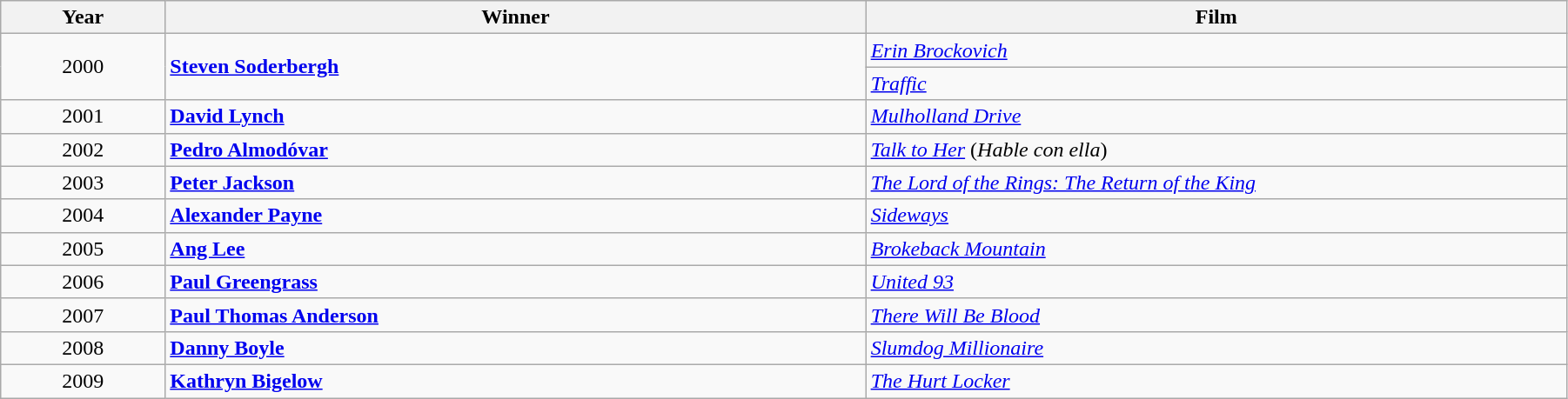<table class="wikitable" width="95%" cellpadding="5">
<tr>
<th width="100"><strong>Year</strong></th>
<th width="450"><strong>Winner</strong></th>
<th width="450"><strong>Film</strong></th>
</tr>
<tr>
<td rowspan="2" style="text-align:center;">2000</td>
<td rowspan= "2"><strong><a href='#'>Steven Soderbergh</a></strong></td>
<td><em><a href='#'>Erin Brockovich</a></em></td>
</tr>
<tr>
<td><em><a href='#'>Traffic</a></em></td>
</tr>
<tr>
<td style="text-align:center;">2001</td>
<td><strong><a href='#'>David Lynch</a></strong></td>
<td><em><a href='#'>Mulholland Drive</a></em></td>
</tr>
<tr>
<td style="text-align:center;">2002</td>
<td><strong><a href='#'>Pedro Almodóvar</a></strong></td>
<td><em><a href='#'>Talk to Her</a></em> (<em>Hable con ella</em>)</td>
</tr>
<tr>
<td style="text-align:center;">2003</td>
<td><strong><a href='#'>Peter Jackson</a></strong></td>
<td><em><a href='#'>The Lord of the Rings: The Return of the King</a></em></td>
</tr>
<tr>
<td style="text-align:center;">2004</td>
<td><strong><a href='#'>Alexander Payne</a></strong></td>
<td><em><a href='#'>Sideways</a></em></td>
</tr>
<tr>
<td style="text-align:center;">2005</td>
<td><strong><a href='#'>Ang Lee</a></strong></td>
<td><em><a href='#'>Brokeback Mountain</a></em></td>
</tr>
<tr>
<td style="text-align:center;">2006</td>
<td><strong><a href='#'>Paul Greengrass</a></strong></td>
<td><em><a href='#'>United 93</a></em></td>
</tr>
<tr>
<td style="text-align:center;">2007</td>
<td><strong><a href='#'>Paul Thomas Anderson</a></strong></td>
<td><em><a href='#'>There Will Be Blood</a></em></td>
</tr>
<tr>
<td style="text-align:center;">2008</td>
<td><strong><a href='#'>Danny Boyle</a></strong></td>
<td><em><a href='#'>Slumdog Millionaire</a></em></td>
</tr>
<tr>
<td style="text-align:center;">2009</td>
<td><strong><a href='#'>Kathryn Bigelow</a></strong></td>
<td><em><a href='#'>The Hurt Locker</a></em></td>
</tr>
</table>
